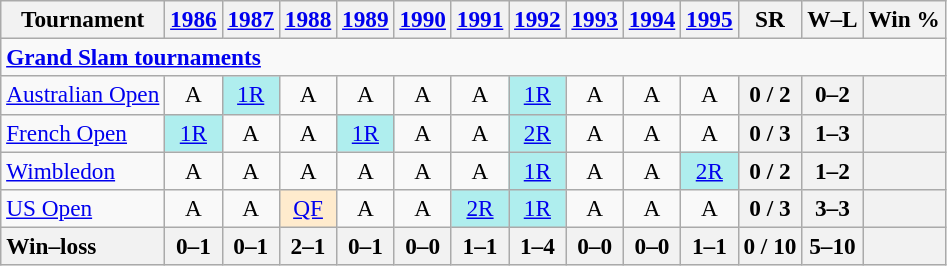<table class=wikitable style=text-align:center;font-size:97%>
<tr>
<th>Tournament</th>
<th><a href='#'>1986</a></th>
<th><a href='#'>1987</a></th>
<th><a href='#'>1988</a></th>
<th><a href='#'>1989</a></th>
<th><a href='#'>1990</a></th>
<th><a href='#'>1991</a></th>
<th><a href='#'>1992</a></th>
<th><a href='#'>1993</a></th>
<th><a href='#'>1994</a></th>
<th><a href='#'>1995</a></th>
<th>SR</th>
<th>W–L</th>
<th>Win %</th>
</tr>
<tr>
<td colspan=23 align=left><strong><a href='#'>Grand Slam tournaments</a></strong></td>
</tr>
<tr>
<td align=left><a href='#'>Australian Open</a></td>
<td>A</td>
<td bgcolor=afeeee><a href='#'>1R</a></td>
<td>A</td>
<td>A</td>
<td>A</td>
<td>A</td>
<td bgcolor=afeeee><a href='#'>1R</a></td>
<td>A</td>
<td>A</td>
<td>A</td>
<th>0 / 2</th>
<th>0–2</th>
<th></th>
</tr>
<tr>
<td align=left><a href='#'>French Open</a></td>
<td bgcolor=afeeee><a href='#'>1R</a></td>
<td>A</td>
<td>A</td>
<td bgcolor=afeeee><a href='#'>1R</a></td>
<td>A</td>
<td>A</td>
<td bgcolor=afeeee><a href='#'>2R</a></td>
<td>A</td>
<td>A</td>
<td>A</td>
<th>0 / 3</th>
<th>1–3</th>
<th></th>
</tr>
<tr>
<td align=left><a href='#'>Wimbledon</a></td>
<td>A</td>
<td>A</td>
<td>A</td>
<td>A</td>
<td>A</td>
<td>A</td>
<td bgcolor=afeeee><a href='#'>1R</a></td>
<td>A</td>
<td>A</td>
<td bgcolor=afeeee><a href='#'>2R</a></td>
<th>0 / 2</th>
<th>1–2</th>
<th></th>
</tr>
<tr>
<td align=left><a href='#'>US Open</a></td>
<td>A</td>
<td>A</td>
<td bgcolor=ffebcd><a href='#'>QF</a></td>
<td>A</td>
<td>A</td>
<td bgcolor=afeeee><a href='#'>2R</a></td>
<td bgcolor=afeeee><a href='#'>1R</a></td>
<td>A</td>
<td>A</td>
<td>A</td>
<th>0 / 3</th>
<th>3–3</th>
<th></th>
</tr>
<tr>
<th style=text-align:left>Win–loss</th>
<th>0–1</th>
<th>0–1</th>
<th>2–1</th>
<th>0–1</th>
<th>0–0</th>
<th>1–1</th>
<th>1–4</th>
<th>0–0</th>
<th>0–0</th>
<th>1–1</th>
<th>0 / 10</th>
<th>5–10</th>
<th></th>
</tr>
</table>
